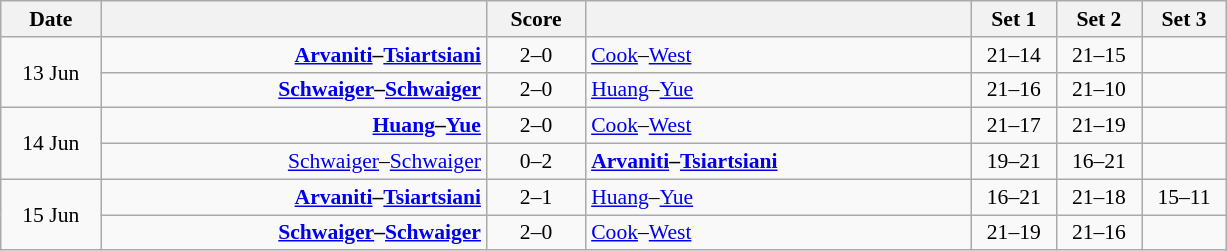<table class="wikitable" style="text-align: center; font-size:90% ">
<tr>
<th width="60">Date</th>
<th align="right" width="250"></th>
<th width="60">Score</th>
<th align="left" width="250"></th>
<th width="50">Set 1</th>
<th width="50">Set 2</th>
<th width="50">Set 3</th>
</tr>
<tr>
<td rowspan=2>13 Jun</td>
<td align=right><strong><a href='#'>Arvaniti</a>–<a href='#'>Tsiartsiani</a> </strong></td>
<td align=center>2–0</td>
<td align=left> <a href='#'>Cook</a>–<a href='#'>West</a></td>
<td>21–14</td>
<td>21–15</td>
<td></td>
</tr>
<tr>
<td align=right><strong><a href='#'>Schwaiger</a>–<a href='#'>Schwaiger</a> </strong></td>
<td align=center>2–0</td>
<td align=left> <a href='#'>Huang</a>–<a href='#'>Yue</a></td>
<td>21–16</td>
<td>21–10</td>
<td></td>
</tr>
<tr>
<td rowspan=2>14 Jun</td>
<td align=right><strong><a href='#'>Huang</a>–<a href='#'>Yue</a> </strong></td>
<td align=center>2–0</td>
<td align=left> <a href='#'>Cook</a>–<a href='#'>West</a></td>
<td>21–17</td>
<td>21–19</td>
<td></td>
</tr>
<tr>
<td align=right><a href='#'>Schwaiger</a>–<a href='#'>Schwaiger</a> </td>
<td align=center>0–2</td>
<td align=left> <strong><a href='#'>Arvaniti</a>–<a href='#'>Tsiartsiani</a></strong></td>
<td>19–21</td>
<td>16–21</td>
<td></td>
</tr>
<tr>
<td rowspan=2>15 Jun</td>
<td align=right><strong><a href='#'>Arvaniti</a>–<a href='#'>Tsiartsiani</a> </strong></td>
<td align=center>2–1</td>
<td align=left> <a href='#'>Huang</a>–<a href='#'>Yue</a></td>
<td>16–21</td>
<td>21–18</td>
<td>15–11</td>
</tr>
<tr>
<td align=right><strong><a href='#'>Schwaiger</a>–<a href='#'>Schwaiger</a> </strong></td>
<td align=center>2–0</td>
<td align=left> <a href='#'>Cook</a>–<a href='#'>West</a></td>
<td>21–19</td>
<td>21–16</td>
<td></td>
</tr>
</table>
